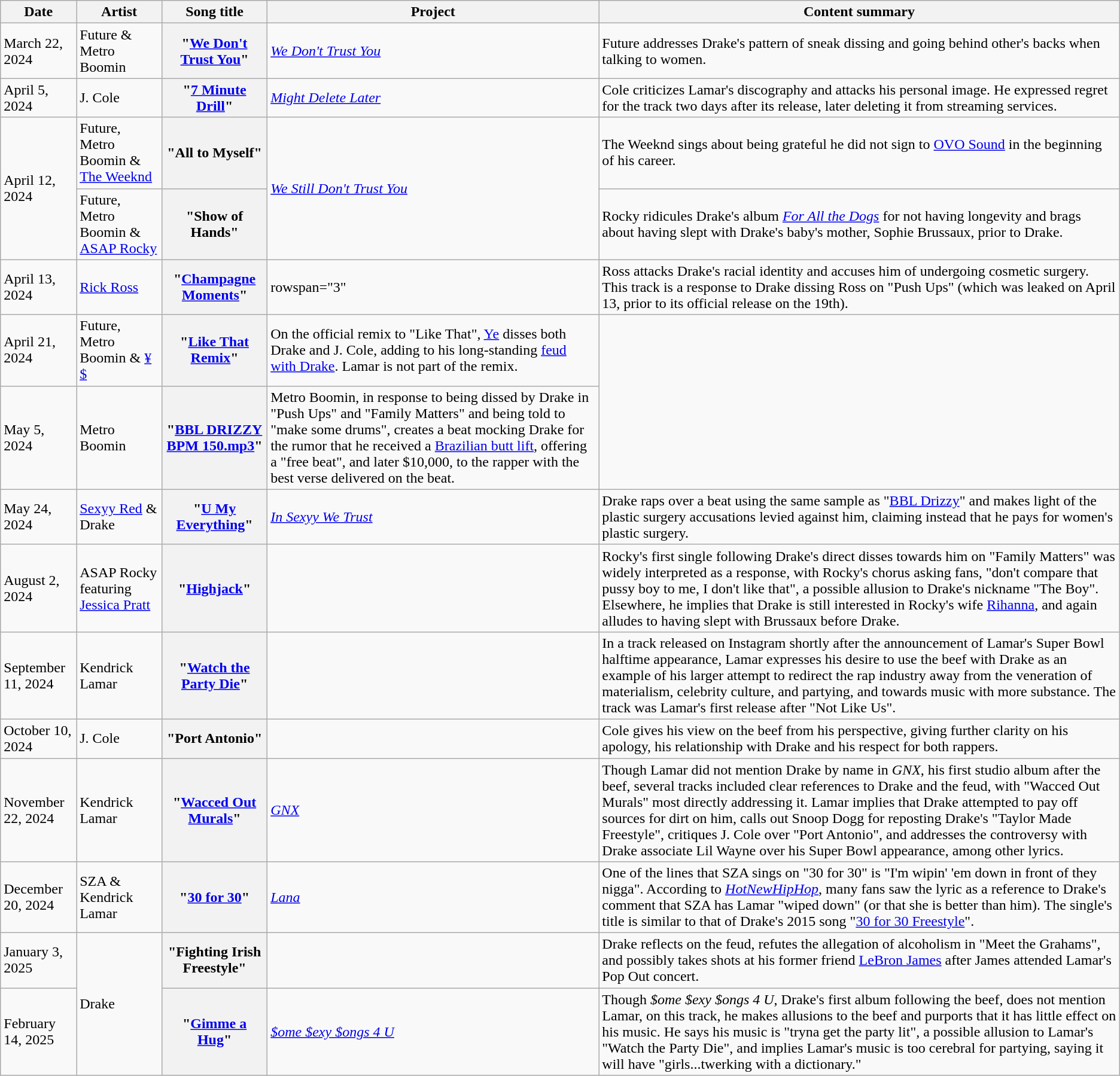<table class="wikitable plainrowheaders">
<tr>
<th scope="col">Date</th>
<th scope="col">Artist</th>
<th scope="col">Song title</th>
<th scope="col">Project</th>
<th scope="col">Content summary</th>
</tr>
<tr>
<td>March 22, 2024</td>
<td>Future & Metro Boomin</td>
<th scope="row">"<a href='#'>We Don't Trust You</a>"</th>
<td><em><a href='#'>We Don't Trust You</a></em></td>
<td>Future addresses Drake's pattern of sneak dissing and going behind other's backs when talking to women.</td>
</tr>
<tr>
<td>April 5, 2024</td>
<td>J. Cole</td>
<th scope="row">"<a href='#'>7 Minute Drill</a>"</th>
<td><em><a href='#'>Might Delete Later</a></em></td>
<td>Cole criticizes Lamar's discography and attacks his personal image. He expressed regret for the track two days after its release, later deleting it from streaming services.</td>
</tr>
<tr>
<td rowspan="2">April 12, 2024</td>
<td>Future, Metro Boomin & <a href='#'>The Weeknd</a></td>
<th scope="row">"All to Myself"</th>
<td rowspan="2"><em><a href='#'>We Still Don't Trust You</a></em></td>
<td>The Weeknd sings about being grateful he did not sign to <a href='#'>OVO Sound</a> in the beginning of his career.</td>
</tr>
<tr>
<td>Future, Metro Boomin & <a href='#'>ASAP Rocky</a></td>
<th scope="row">"Show of Hands"</th>
<td>Rocky ridicules Drake's album <em><a href='#'>For All the Dogs</a></em> for not having longevity and brags about having slept with Drake's baby's mother, Sophie Brussaux, prior to Drake.</td>
</tr>
<tr>
<td>April 13, 2024</td>
<td><a href='#'>Rick Ross</a></td>
<th scope="row">"<a href='#'>Champagne Moments</a>"</th>
<td>rowspan="3" </td>
<td>Ross attacks Drake's racial identity and accuses him of undergoing cosmetic surgery. This track is a response to Drake dissing Ross on "Push Ups" (which was leaked on April 13, prior to its official release on the 19th).</td>
</tr>
<tr>
<td>April 21, 2024</td>
<td>Future, Metro Boomin & <a href='#'>¥$</a></td>
<th scope="row">"<a href='#'>Like That Remix</a>"</th>
<td>On the official remix to "Like That", <a href='#'>Ye</a> disses both Drake and J. Cole, adding to his long-standing <a href='#'>feud with Drake</a>. Lamar is not part of the remix.</td>
</tr>
<tr>
<td>May 5, 2024</td>
<td>Metro Boomin</td>
<th scope="row">"<a href='#'>BBL DRIZZY BPM 150.mp3</a>"</th>
<td>Metro Boomin, in response to being dissed by Drake in "Push Ups" and "Family Matters" and being told to "make some drums", creates a beat mocking Drake for the rumor that he received a <a href='#'>Brazilian butt lift</a>, offering a "free beat", and later $10,000, to the rapper with the best verse delivered on the beat.</td>
</tr>
<tr>
<td>May 24, 2024</td>
<td><a href='#'>Sexyy Red</a> & Drake</td>
<th scope="row">"<a href='#'>U My Everything</a>"</th>
<td><em><a href='#'>In Sexyy We Trust</a></em></td>
<td>Drake raps over a beat using the same sample as "<a href='#'>BBL Drizzy</a>" and makes light of the plastic surgery accusations levied against him, claiming instead that he pays for women's plastic surgery.</td>
</tr>
<tr>
<td>August 2, 2024</td>
<td>ASAP Rocky featuring <a href='#'>Jessica Pratt</a></td>
<th scope="row">"<a href='#'>Highjack</a>"</th>
<td></td>
<td>Rocky's first single following Drake's direct disses towards him on "Family Matters" was widely interpreted as a response, with Rocky's chorus asking fans, "don't compare that pussy boy to me, I don't like that", a possible allusion to Drake's nickname "The Boy". Elsewhere, he implies that Drake is still interested in Rocky's wife <a href='#'>Rihanna</a>, and again alludes to having slept with Brussaux before Drake.</td>
</tr>
<tr>
<td>September 11, 2024</td>
<td>Kendrick Lamar</td>
<th scope="row">"<a href='#'>Watch the Party Die</a>"</th>
<td></td>
<td>In a track released on Instagram shortly after the announcement of Lamar's Super Bowl halftime appearance, Lamar expresses his desire to use the beef with Drake as an example of his larger attempt to redirect the rap industry away from the veneration of materialism, celebrity culture, and partying, and towards music with more substance. The track was Lamar's first release after "Not Like Us".</td>
</tr>
<tr>
<td>October 10, 2024</td>
<td>J. Cole</td>
<th scope="row">"Port Antonio"</th>
<td></td>
<td>Cole gives his view on the beef from his perspective, giving further clarity on his apology, his relationship with Drake and his respect for both rappers.</td>
</tr>
<tr>
<td>November 22, 2024</td>
<td>Kendrick Lamar</td>
<th scope="row">"<a href='#'>Wacced Out Murals</a>"</th>
<td><em><a href='#'>GNX</a></em></td>
<td>Though Lamar did not mention Drake by name in <em>GNX</em>, his first studio album after the beef, several tracks included clear references to Drake and the feud, with "Wacced Out Murals" most directly addressing it. Lamar implies that Drake attempted to pay off sources for dirt on him, calls out Snoop Dogg for reposting Drake's "Taylor Made Freestyle", critiques J. Cole over "Port Antonio", and addresses the controversy with Drake associate Lil Wayne over his Super Bowl appearance, among other lyrics.</td>
</tr>
<tr>
<td>December 20, 2024</td>
<td>SZA & Kendrick Lamar</td>
<th scope="row">"<a href='#'>30 for 30</a>"</th>
<td><em><a href='#'>Lana</a></em></td>
<td>One of the lines that SZA sings on "30 for 30" is "I'm wipin' 'em down in front of they nigga". According to <em><a href='#'>HotNewHipHop</a></em>, many fans saw the lyric as a reference to Drake's comment that SZA has Lamar "wiped down" (or that she is better than him). The single's title is similar to that of Drake's 2015 song "<a href='#'>30 for 30 Freestyle</a>".</td>
</tr>
<tr>
<td>January 3, 2025</td>
<td rowspan="2">Drake</td>
<th scope="row">"Fighting Irish Freestyle"</th>
<td></td>
<td>Drake reflects on the feud, refutes the allegation of alcoholism in "Meet the Grahams", and possibly takes shots at his former friend <a href='#'>LeBron James</a> after James attended Lamar's Pop Out concert.</td>
</tr>
<tr>
<td>February 14, 2025</td>
<th scope="row">"<a href='#'>Gimme a Hug</a>"</th>
<td><em><a href='#'>$ome $exy $ongs 4 U</a></em></td>
<td>Though <em>$ome $exy $ongs 4 U</em>, Drake's first album following the beef, does not mention Lamar, on this track, he makes allusions to the beef and purports that it has little effect on his music. He says his music is "tryna get the party lit", a possible allusion to Lamar's "Watch the Party Die", and implies Lamar's music is too cerebral for partying, saying it will have "girls...twerking with a dictionary."</td>
</tr>
</table>
